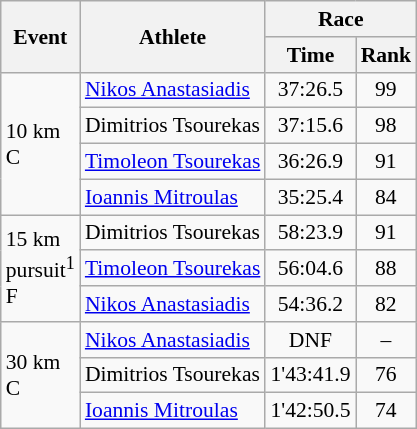<table class="wikitable" border="1" style="font-size:90%">
<tr>
<th rowspan=2>Event</th>
<th rowspan=2>Athlete</th>
<th colspan=2>Race</th>
</tr>
<tr>
<th>Time</th>
<th>Rank</th>
</tr>
<tr>
<td rowspan=4>10 km <br> C</td>
<td><a href='#'>Nikos Anastasiadis</a></td>
<td align=center>37:26.5</td>
<td align=center>99</td>
</tr>
<tr>
<td>Dimitrios Tsourekas</td>
<td align=center>37:15.6</td>
<td align=center>98</td>
</tr>
<tr>
<td><a href='#'>Timoleon Tsourekas</a></td>
<td align=center>36:26.9</td>
<td align=center>91</td>
</tr>
<tr>
<td><a href='#'>Ioannis Mitroulas</a></td>
<td align=center>35:25.4</td>
<td align=center>84</td>
</tr>
<tr>
<td rowspan=3>15 km <br> pursuit<sup>1</sup> <br> F</td>
<td>Dimitrios Tsourekas</td>
<td align=center>58:23.9</td>
<td align=center>91</td>
</tr>
<tr>
<td><a href='#'>Timoleon Tsourekas</a></td>
<td align=center>56:04.6</td>
<td align=center>88</td>
</tr>
<tr>
<td><a href='#'>Nikos Anastasiadis</a></td>
<td align=center>54:36.2</td>
<td align=center>82</td>
</tr>
<tr>
<td rowspan=3>30 km <br> C</td>
<td><a href='#'>Nikos Anastasiadis</a></td>
<td align=center>DNF</td>
<td align=center>–</td>
</tr>
<tr>
<td>Dimitrios Tsourekas</td>
<td align=center>1'43:41.9</td>
<td align=center>76</td>
</tr>
<tr>
<td><a href='#'>Ioannis Mitroulas</a></td>
<td align=center>1'42:50.5</td>
<td align=center>74</td>
</tr>
</table>
